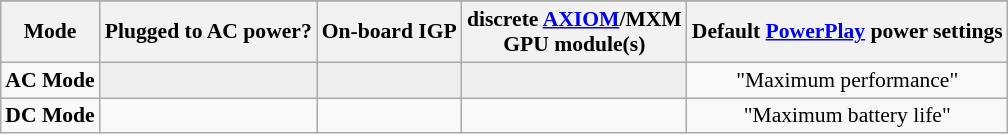<table class="wikitable" style="margin:1em auto; font-size:90%;text-align:center; width:auto;">
<tr>
</tr>
<tr>
<th>Mode</th>
<th>Plugged to AC power?</th>
<th>On-board IGP</th>
<th>discrete <a href='#'>AXIOM</a>/MXM<br>GPU module(s)</th>
<th>Default <a href='#'>PowerPlay</a> power settings</th>
</tr>
<tr style="background:#eee;">
<td style="background:#f9f9f9;"><strong>AC Mode</strong></td>
<td></td>
<td></td>
<td></td>
<td style="background:#f9f9f9;">"Maximum performance"</td>
</tr>
<tr>
<td><strong>DC Mode</strong></td>
<td></td>
<td></td>
<td></td>
<td>"Maximum battery life"</td>
</tr>
</table>
